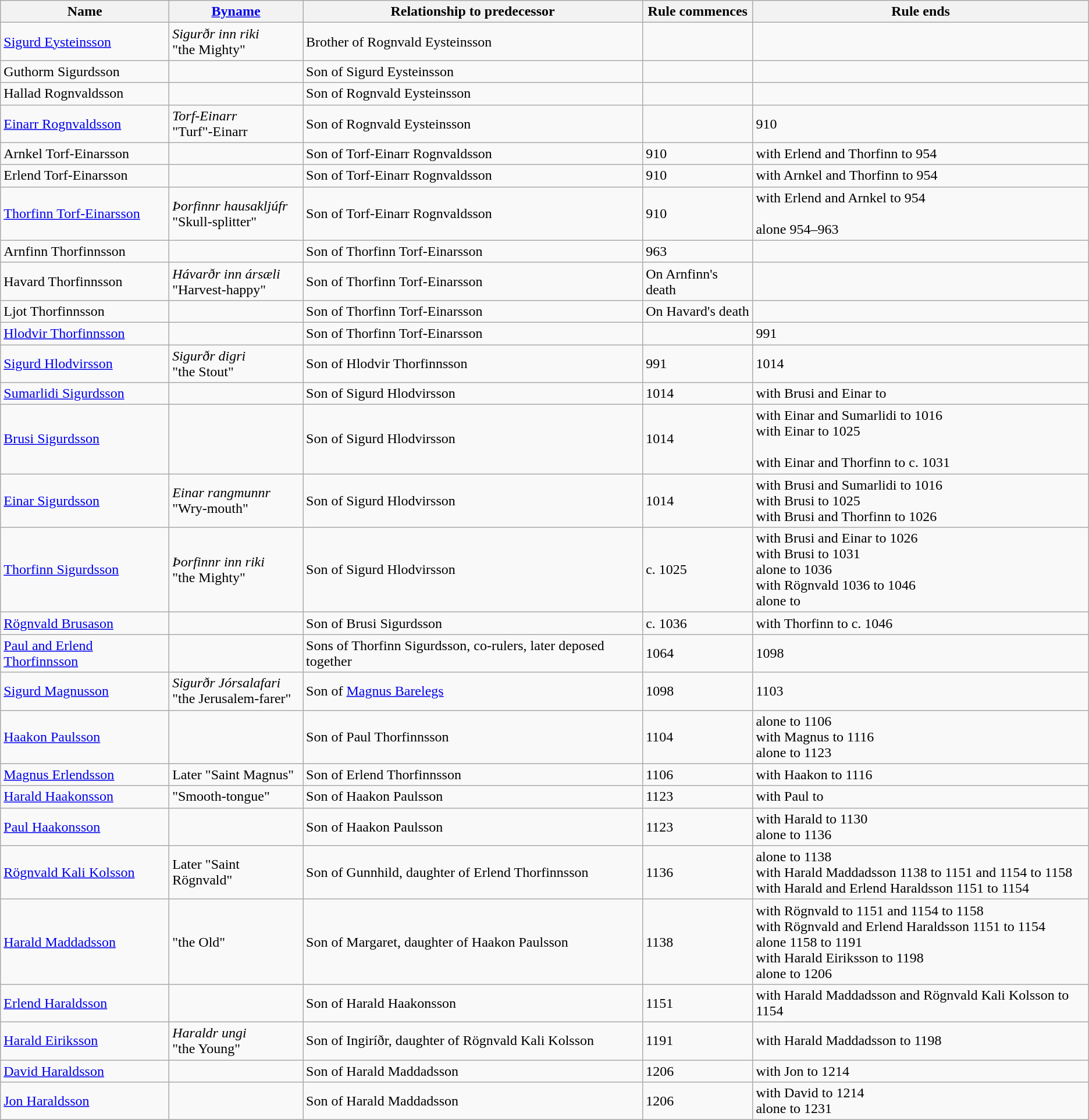<table class="wikitable sortable" style="font-size:100%; border:0px; text-align:left;">
<tr>
<th>Name</th>
<th><a href='#'>Byname</a></th>
<th>Relationship to predecessor</th>
<th>Rule commences</th>
<th>Rule ends</th>
</tr>
<tr>
<td><a href='#'>Sigurd Eysteinsson</a></td>
<td><em>Sigurðr inn riki</em><br> "the Mighty"</td>
<td>Brother of Rognvald Eysteinsson</td>
<td></td>
<td></td>
</tr>
<tr>
<td>Guthorm Sigurdsson</td>
<td></td>
<td>Son of Sigurd Eysteinsson</td>
<td></td>
<td></td>
</tr>
<tr>
<td>Hallad Rognvaldsson</td>
<td></td>
<td>Son of Rognvald Eysteinsson</td>
<td></td>
<td></td>
</tr>
<tr>
<td><a href='#'>Einarr Rognvaldsson</a></td>
<td><em>Torf-Einarr</em> <br>"Turf"-Einarr</td>
<td>Son of Rognvald Eysteinsson</td>
<td></td>
<td>910</td>
</tr>
<tr>
<td>Arnkel Torf-Einarsson</td>
<td></td>
<td>Son of Torf-Einarr Rognvaldsson</td>
<td>910</td>
<td>with Erlend and Thorfinn to 954</td>
</tr>
<tr>
<td>Erlend Torf-Einarsson</td>
<td></td>
<td>Son of Torf-Einarr Rognvaldsson</td>
<td>910</td>
<td>with Arnkel and Thorfinn to 954</td>
</tr>
<tr>
<td><a href='#'>Thorfinn Torf-Einarsson</a></td>
<td><em>Þorfinnr hausakljúfr</em><br>"Skull-splitter"</td>
<td>Son of Torf-Einarr Rognvaldsson</td>
<td>910</td>
<td>with Erlend and Arnkel to 954<br><br>alone 954–963</td>
</tr>
<tr>
<td>Arnfinn Thorfinnsson</td>
<td></td>
<td>Son of Thorfinn Torf-Einarsson</td>
<td>963</td>
<td></td>
</tr>
<tr>
<td>Havard Thorfinnsson</td>
<td><em>Hávarðr inn ársæli</em><br>"Harvest-happy"</td>
<td>Son of Thorfinn Torf-Einarsson</td>
<td>On Arnfinn's death</td>
<td></td>
</tr>
<tr>
<td>Ljot Thorfinnsson</td>
<td></td>
<td>Son of Thorfinn Torf-Einarsson</td>
<td>On Havard's death</td>
<td></td>
</tr>
<tr>
<td><a href='#'>Hlodvir Thorfinnsson</a></td>
<td></td>
<td>Son of Thorfinn Torf-Einarsson</td>
<td></td>
<td>991</td>
</tr>
<tr>
<td><a href='#'>Sigurd Hlodvirsson</a></td>
<td><em>Sigurðr digri</em><br>"the Stout"</td>
<td>Son of Hlodvir Thorfinnsson</td>
<td>991</td>
<td>1014</td>
</tr>
<tr>
<td><a href='#'>Sumarlidi Sigurdsson</a></td>
<td></td>
<td>Son of Sigurd Hlodvirsson</td>
<td>1014</td>
<td>with Brusi and Einar to </td>
</tr>
<tr>
<td><a href='#'>Brusi Sigurdsson</a></td>
<td></td>
<td>Son of Sigurd Hlodvirsson</td>
<td>1014</td>
<td>with Einar and Sumarlidi to 1016<br> with Einar to 1025<br><br>with Einar and Thorfinn to c. 1031</td>
</tr>
<tr>
<td><a href='#'>Einar Sigurdsson</a></td>
<td><em>Einar rangmunnr</em><br>"Wry-mouth"</td>
<td>Son of Sigurd Hlodvirsson</td>
<td>1014</td>
<td>with Brusi and Sumarlidi to 1016<br> with Brusi to 1025<br>with Brusi and Thorfinn to 1026</td>
</tr>
<tr>
<td><a href='#'>Thorfinn Sigurdsson</a></td>
<td><em>Þorfinnr inn riki</em><br>"the Mighty"</td>
<td>Son of Sigurd Hlodvirsson</td>
<td>c. 1025</td>
<td>with Brusi and Einar to 1026<br> with Brusi to 1031<br>alone to 1036<br>with Rögnvald 1036 to 1046<br>alone to </td>
</tr>
<tr>
<td><a href='#'>Rögnvald Brusason</a></td>
<td></td>
<td>Son of Brusi Sigurdsson</td>
<td>c. 1036</td>
<td>with Thorfinn to c. 1046</td>
</tr>
<tr>
<td><a href='#'>Paul and Erlend Thorfinnsson</a></td>
<td></td>
<td>Sons of Thorfinn Sigurdsson, co-rulers, later deposed together</td>
<td>1064</td>
<td>1098</td>
</tr>
<tr>
<td><a href='#'>Sigurd Magnusson</a></td>
<td><em>Sigurðr Jórsalafari</em><br>"the Jerusalem-farer"</td>
<td>Son of <a href='#'>Magnus Barelegs</a></td>
<td>1098</td>
<td>1103</td>
</tr>
<tr>
<td><a href='#'>Haakon Paulsson</a></td>
<td></td>
<td>Son of Paul Thorfinnsson</td>
<td>1104</td>
<td>alone to 1106<br>with Magnus to 1116<br> alone to 1123</td>
</tr>
<tr>
<td><a href='#'>Magnus Erlendsson</a></td>
<td>Later "Saint Magnus"</td>
<td>Son of Erlend Thorfinnsson</td>
<td>1106</td>
<td>with Haakon to 1116</td>
</tr>
<tr>
<td><a href='#'>Harald Haakonsson</a></td>
<td>"Smooth-tongue"</td>
<td>Son of Haakon Paulsson</td>
<td>1123</td>
<td>with Paul to </td>
</tr>
<tr>
<td><a href='#'>Paul Haakonsson</a></td>
<td></td>
<td>Son of Haakon Paulsson</td>
<td>1123</td>
<td>with Harald to 1130<br>alone to 1136</td>
</tr>
<tr>
<td><a href='#'>Rögnvald Kali Kolsson</a></td>
<td>Later "Saint Rögnvald"</td>
<td>Son of Gunnhild, daughter of Erlend Thorfinnsson</td>
<td>1136</td>
<td>alone to 1138<br>with Harald Maddadsson 1138 to 1151 and 1154 to 1158<br> with Harald and Erlend Haraldsson 1151 to 1154</td>
</tr>
<tr>
<td><a href='#'>Harald Maddadsson</a></td>
<td>"the Old"</td>
<td>Son of Margaret, daughter of Haakon Paulsson</td>
<td>1138</td>
<td>with Rögnvald to 1151 and 1154 to 1158<br> with Rögnvald and Erlend Haraldsson 1151 to 1154<br> alone 1158 to 1191<br>with Harald Eiriksson to 1198<br> alone to 1206</td>
</tr>
<tr>
<td><a href='#'>Erlend Haraldsson</a></td>
<td></td>
<td>Son of Harald Haakonsson</td>
<td>1151</td>
<td>with Harald Maddadsson and Rögnvald Kali Kolsson to 1154</td>
</tr>
<tr>
<td><a href='#'>Harald Eiriksson</a></td>
<td><em>Haraldr ungi</em><br>"the Young"</td>
<td>Son of  Ingiríðr, daughter of Rögnvald Kali Kolsson</td>
<td>1191</td>
<td>with Harald Maddadsson to 1198</td>
</tr>
<tr>
<td><a href='#'>David Haraldsson</a></td>
<td></td>
<td>Son of Harald Maddadsson</td>
<td>1206</td>
<td>with Jon to 1214</td>
</tr>
<tr>
<td><a href='#'>Jon Haraldsson</a></td>
<td></td>
<td>Son of Harald Maddadsson</td>
<td>1206</td>
<td>with David to 1214<br>alone to 1231</td>
</tr>
<tr>
</tr>
</table>
